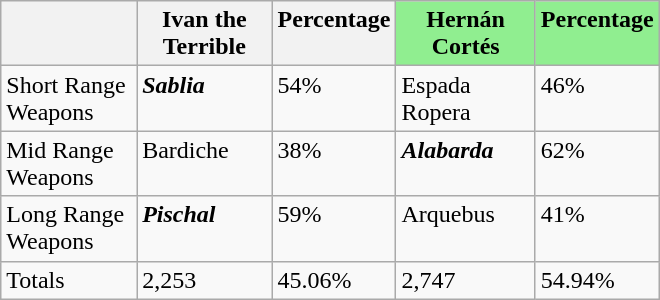<table class="wikitable" style="text-align:left; width:440px; height:200px">
<tr valign="top">
<th style="width:120px;"></th>
<th style="width:120px;">Ivan the Terrible</th>
<th style="width:40px;">Percentage</th>
<th style="width:120px; background:lightgreen;">Hernán Cortés</th>
<th style="width:40px; background:lightgreen;">Percentage</th>
</tr>
<tr valign="top">
<td>Short Range Weapons</td>
<td><strong><em>Sablia</em></strong></td>
<td>54%</td>
<td>Espada Ropera</td>
<td>46%</td>
</tr>
<tr valign="top">
<td>Mid Range Weapons</td>
<td>Bardiche</td>
<td>38%</td>
<td><strong><em>Alabarda</em></strong></td>
<td>62%</td>
</tr>
<tr valign="top">
<td>Long Range Weapons</td>
<td><strong><em>Pischal</em></strong></td>
<td>59%</td>
<td>Arquebus</td>
<td>41%</td>
</tr>
<tr valign="top">
<td>Totals</td>
<td>2,253</td>
<td>45.06%</td>
<td>2,747</td>
<td>54.94%</td>
</tr>
</table>
